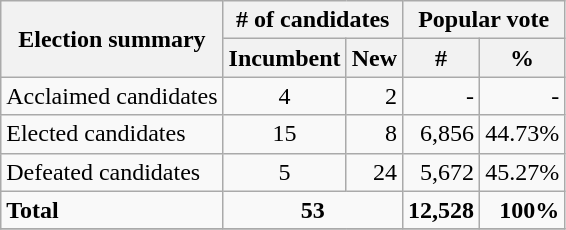<table class="wikitable">
<tr>
<th rowspan="2">Election summary</th>
<th colspan="2"># of candidates</th>
<th colspan="2">Popular vote</th>
</tr>
<tr>
<th>Incumbent</th>
<th>New</th>
<th>#</th>
<th>%</th>
</tr>
<tr>
<td>Acclaimed candidates</td>
<td align="center">4</td>
<td align="right">2</td>
<td align="right">-</td>
<td align="right">-</td>
</tr>
<tr>
<td>Elected candidates</td>
<td align="center">15</td>
<td align="right">8</td>
<td align="right">6,856</td>
<td align="right">44.73%</td>
</tr>
<tr>
<td>Defeated candidates</td>
<td align="center">5</td>
<td align="right">24</td>
<td align="right">5,672</td>
<td align="right">45.27%</td>
</tr>
<tr>
<td><strong>Total</strong></td>
<td colspan="2" align="center"><strong>53</strong></td>
<td align="right"><strong>12,528</strong></td>
<td align="right"><strong>100%</strong></td>
</tr>
<tr>
</tr>
</table>
